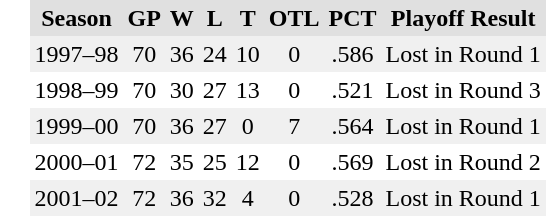<table BORDER="0" CELLPADDING="3" CELLSPACING="0" ID="Table">
<tr ALIGN="center" bgcolor="#e0e0e0">
<th ALIGN="center" rowspan="99" bgcolor="#ffffff"> </th>
<th ALIGN="center" rowspan="99" bgcolor="#ffffff"> </th>
</tr>
<tr ALIGN="center" bgcolor="#e0e0e0">
<th ALIGN="center">Season</th>
<th ALIGN="center">GP</th>
<th ALIGN="center">W</th>
<th ALIGN="center">L</th>
<th ALIGN="center">T</th>
<th ALIGN="center">OTL</th>
<th ALIGN="center">PCT</th>
<th ALIGN="center">Playoff Result</th>
</tr>
<tr ALIGN="center"  bgcolor="#f0f0f0">
<td ALIGN="center">1997–98</td>
<td ALIGN="center">70</td>
<td ALIGN="center">36</td>
<td ALIGN="center">24</td>
<td ALIGN="center">10</td>
<td ALIGN="center">0</td>
<td ALIGN="center">.586</td>
<td ALIGN="center">Lost in Round 1</td>
</tr>
<tr ALIGN="center">
<td ALIGN="center">1998–99</td>
<td ALIGN="center">70</td>
<td ALIGN="center">30</td>
<td ALIGN="center">27</td>
<td ALIGN="center">13</td>
<td ALIGN="center">0</td>
<td ALIGN="center">.521</td>
<td ALIGN="center">Lost in Round 3</td>
</tr>
<tr ALIGN="center"  bgcolor="#f0f0f0">
<td ALIGN="center">1999–00</td>
<td ALIGN="center">70</td>
<td ALIGN="center">36</td>
<td ALIGN="center">27</td>
<td ALIGN="center">0</td>
<td ALIGN="center">7</td>
<td ALIGN="center">.564</td>
<td ALIGN="center">Lost in Round 1</td>
</tr>
<tr ALIGN="center">
<td ALIGN="center">2000–01</td>
<td ALIGN="center">72</td>
<td ALIGN="center">35</td>
<td ALIGN="center">25</td>
<td ALIGN="center">12</td>
<td ALIGN="center">0</td>
<td ALIGN="center">.569</td>
<td ALIGN="center">Lost in Round 2</td>
</tr>
<tr ALIGN="center"  bgcolor="#f0f0f0">
<td ALIGN="center">2001–02</td>
<td ALIGN="center">72</td>
<td ALIGN="center">36</td>
<td ALIGN="center">32</td>
<td ALIGN="center">4</td>
<td ALIGN="center">0</td>
<td ALIGN="center">.528</td>
<td ALIGN="center">Lost in Round 1</td>
</tr>
</table>
